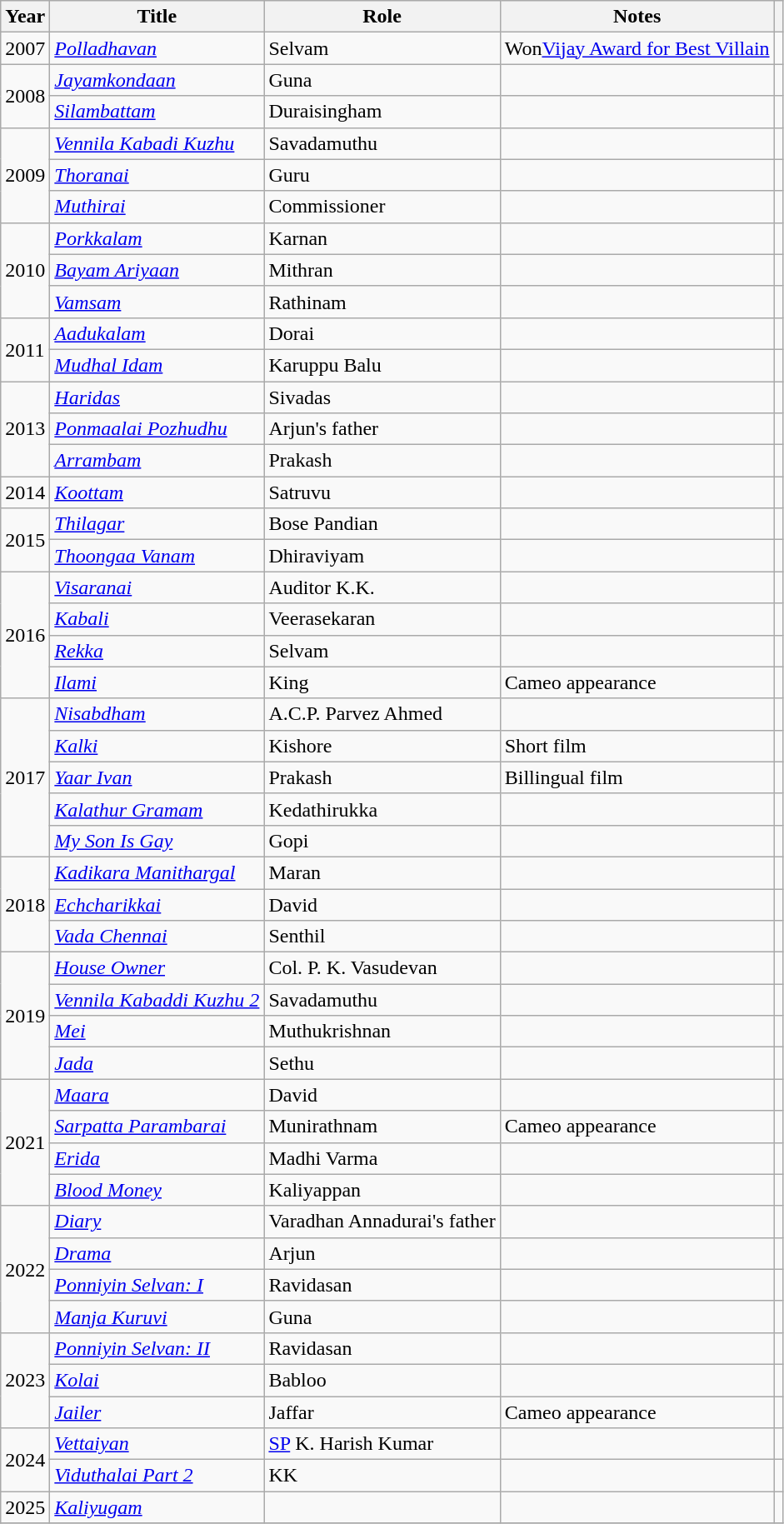<table class="wikitable sortable">
<tr style="text-align:center;">
<th>Year</th>
<th>Title</th>
<th>Role</th>
<th>Notes</th>
<th></th>
</tr>
<tr>
<td>2007</td>
<td><em><a href='#'>Polladhavan</a></em></td>
<td>Selvam</td>
<td>Won<a href='#'>Vijay Award for Best Villain</a></td>
<td></td>
</tr>
<tr>
<td rowspan="2">2008</td>
<td><em><a href='#'>Jayamkondaan</a></em></td>
<td>Guna</td>
<td></td>
<td></td>
</tr>
<tr>
<td><em><a href='#'>Silambattam</a></em></td>
<td>Duraisingham</td>
<td></td>
<td></td>
</tr>
<tr>
<td rowspan="3">2009</td>
<td><em><a href='#'>Vennila Kabadi Kuzhu</a></em></td>
<td>Savadamuthu</td>
<td></td>
<td></td>
</tr>
<tr>
<td><em><a href='#'>Thoranai</a></em></td>
<td>Guru</td>
<td></td>
<td></td>
</tr>
<tr>
<td><em><a href='#'>Muthirai</a></em></td>
<td>Commissioner</td>
<td></td>
<td></td>
</tr>
<tr>
<td rowspan="3">2010</td>
<td><em><a href='#'>Porkkalam</a></em></td>
<td>Karnan</td>
<td></td>
<td></td>
</tr>
<tr>
<td><em><a href='#'>Bayam Ariyaan</a></em></td>
<td>Mithran</td>
<td></td>
<td></td>
</tr>
<tr>
<td><em><a href='#'>Vamsam</a></em></td>
<td>Rathinam</td>
<td></td>
<td></td>
</tr>
<tr>
<td rowspan="2">2011</td>
<td><em><a href='#'>Aadukalam</a></em></td>
<td>Dorai</td>
<td></td>
<td></td>
</tr>
<tr>
<td><em><a href='#'>Mudhal Idam</a></em></td>
<td>Karuppu Balu</td>
<td></td>
<td></td>
</tr>
<tr>
<td rowspan="3">2013</td>
<td><em><a href='#'>Haridas</a></em></td>
<td>Sivadas</td>
<td></td>
<td></td>
</tr>
<tr>
<td><em><a href='#'>Ponmaalai Pozhudhu</a></em></td>
<td>Arjun's father</td>
<td></td>
<td></td>
</tr>
<tr>
<td><em><a href='#'>Arrambam</a></em></td>
<td>Prakash</td>
<td></td>
<td></td>
</tr>
<tr>
<td>2014</td>
<td><em><a href='#'>Koottam</a></em></td>
<td>Satruvu</td>
<td></td>
<td></td>
</tr>
<tr>
<td rowspan="2">2015</td>
<td><em><a href='#'>Thilagar</a></em></td>
<td>Bose Pandian</td>
<td></td>
<td></td>
</tr>
<tr>
<td><em><a href='#'>Thoongaa Vanam</a></em></td>
<td>Dhiraviyam</td>
<td></td>
<td></td>
</tr>
<tr>
<td rowspan="4">2016</td>
<td><em><a href='#'>Visaranai</a></em></td>
<td>Auditor K.K.</td>
<td></td>
<td></td>
</tr>
<tr>
<td><em><a href='#'>Kabali</a></em></td>
<td>Veerasekaran</td>
<td></td>
<td></td>
</tr>
<tr>
<td><em><a href='#'>Rekka</a></em></td>
<td>Selvam</td>
<td></td>
<td></td>
</tr>
<tr>
<td><em><a href='#'>Ilami</a></em></td>
<td>King</td>
<td>Cameo appearance</td>
<td></td>
</tr>
<tr>
<td rowspan="5">2017</td>
<td><em><a href='#'>Nisabdham</a></em></td>
<td>A.C.P. Parvez Ahmed</td>
<td></td>
<td></td>
</tr>
<tr>
<td><a href='#'><em>Kalki</em></a></td>
<td>Kishore</td>
<td>Short film</td>
<td></td>
</tr>
<tr>
<td><em><a href='#'>Yaar Ivan</a></em></td>
<td>Prakash</td>
<td>Billingual film</td>
<td></td>
</tr>
<tr>
<td><em><a href='#'>Kalathur Gramam</a></em></td>
<td>Kedathirukka</td>
<td></td>
<td></td>
</tr>
<tr>
<td><em><a href='#'>My Son Is Gay</a></em></td>
<td>Gopi</td>
<td></td>
<td></td>
</tr>
<tr>
<td rowspan="3">2018</td>
<td><em><a href='#'>Kadikara Manithargal</a></em></td>
<td>Maran</td>
<td></td>
<td></td>
</tr>
<tr>
<td><em><a href='#'>Echcharikkai</a></em></td>
<td>David</td>
<td></td>
<td></td>
</tr>
<tr>
<td><em><a href='#'>Vada Chennai</a></em></td>
<td>Senthil</td>
<td></td>
<td></td>
</tr>
<tr>
<td rowspan="4">2019</td>
<td><em><a href='#'>House Owner</a></em></td>
<td>Col. P. K. Vasudevan</td>
<td></td>
<td></td>
</tr>
<tr>
<td><em><a href='#'>Vennila Kabaddi Kuzhu 2</a></em></td>
<td>Savadamuthu</td>
<td></td>
<td></td>
</tr>
<tr>
<td><a href='#'><em>Mei</em></a></td>
<td>Muthukrishnan</td>
<td></td>
<td></td>
</tr>
<tr>
<td><em><a href='#'>Jada</a></em></td>
<td>Sethu</td>
<td></td>
<td></td>
</tr>
<tr>
<td rowspan="4">2021</td>
<td><em><a href='#'>Maara</a></em></td>
<td>David</td>
<td></td>
<td></td>
</tr>
<tr>
<td><em><a href='#'>Sarpatta Parambarai</a></em></td>
<td>Munirathnam</td>
<td>Cameo appearance</td>
<td></td>
</tr>
<tr>
<td><em><a href='#'>Erida</a></em></td>
<td>Madhi Varma</td>
<td></td>
<td></td>
</tr>
<tr>
<td><em><a href='#'>Blood Money</a></em></td>
<td>Kaliyappan</td>
<td></td>
<td></td>
</tr>
<tr>
<td rowspan="4">2022</td>
<td><em><a href='#'>Diary</a></em></td>
<td>Varadhan Annadurai's father</td>
<td></td>
<td></td>
</tr>
<tr>
<td><em><a href='#'>Drama</a></em></td>
<td>Arjun</td>
<td></td>
<td></td>
</tr>
<tr>
<td><em><a href='#'>Ponniyin Selvan: I</a></em></td>
<td>Ravidasan</td>
<td></td>
<td></td>
</tr>
<tr>
<td><em><a href='#'>Manja Kuruvi</a></em></td>
<td>Guna</td>
<td></td>
<td></td>
</tr>
<tr>
<td rowspan="3">2023</td>
<td><em><a href='#'>Ponniyin Selvan: II</a></em></td>
<td>Ravidasan</td>
<td></td>
<td></td>
</tr>
<tr>
<td><em><a href='#'>Kolai</a></em></td>
<td>Babloo</td>
<td></td>
<td></td>
</tr>
<tr>
<td><em><a href='#'>Jailer</a></em></td>
<td>Jaffar</td>
<td>Cameo appearance</td>
<td></td>
</tr>
<tr>
<td rowspan="2">2024</td>
<td><em><a href='#'>Vettaiyan</a></em></td>
<td><a href='#'>SP</a> K. Harish Kumar</td>
<td></td>
<td></td>
</tr>
<tr>
<td><em><a href='#'>Viduthalai Part 2</a></em></td>
<td>KK</td>
<td></td>
<td></td>
</tr>
<tr>
<td rowspan="1">2025</td>
<td><em><a href='#'>Kaliyugam</a></em></td>
<td></td>
<td></td>
<td></td>
</tr>
<tr>
</tr>
</table>
